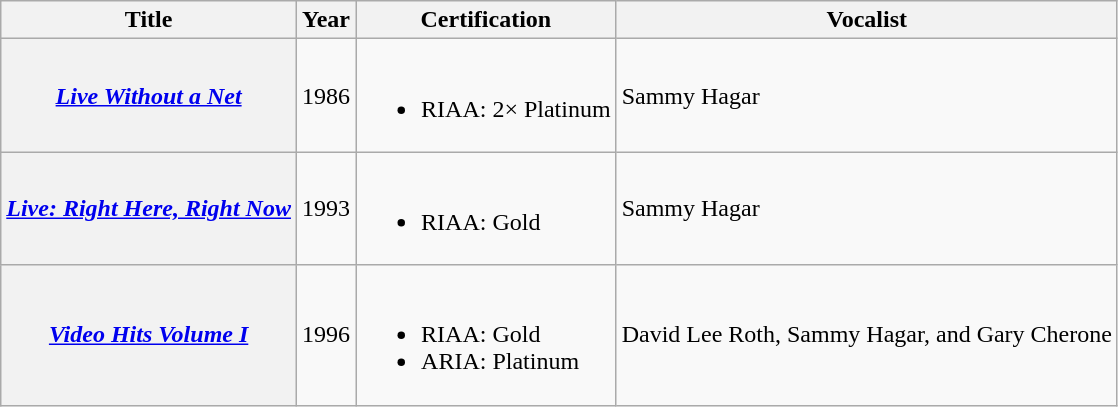<table class="wikitable plainrowheaders">
<tr>
<th>Title</th>
<th>Year</th>
<th>Certification</th>
<th>Vocalist</th>
</tr>
<tr>
<th scope="row"><em><a href='#'>Live Without a Net</a></em></th>
<td>1986</td>
<td><br><ul><li>RIAA: 2× Platinum</li></ul></td>
<td>Sammy Hagar</td>
</tr>
<tr>
<th scope="row"><em><a href='#'>Live: Right Here, Right Now</a></em></th>
<td>1993</td>
<td><br><ul><li>RIAA: Gold</li></ul></td>
<td>Sammy Hagar</td>
</tr>
<tr>
<th scope="row"><em><a href='#'>Video Hits Volume I</a></em></th>
<td>1996</td>
<td><br><ul><li>RIAA: Gold</li><li>ARIA: Platinum</li></ul></td>
<td>David Lee Roth, Sammy Hagar, and Gary Cherone</td>
</tr>
</table>
